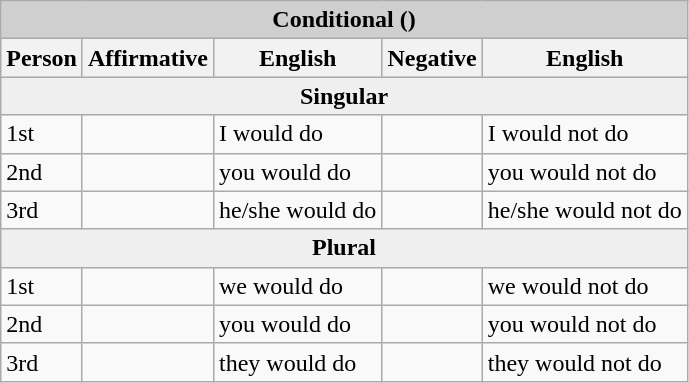<table class="wikitable">
<tr>
<th colspan="5" style="background:#cfcfcf;">Conditional ()</th>
</tr>
<tr style="background:#dfdfdf;" |>
<th>Person</th>
<th>Affirmative</th>
<th>English</th>
<th>Negative</th>
<th>English</th>
</tr>
<tr>
<th colspan="5" style="background:#efefef">Singular</th>
</tr>
<tr>
<td>1st</td>
<td></td>
<td>I would do</td>
<td></td>
<td>I would not do</td>
</tr>
<tr>
<td>2nd</td>
<td></td>
<td>you would do</td>
<td></td>
<td>you would not do</td>
</tr>
<tr>
<td>3rd</td>
<td></td>
<td>he/she would do</td>
<td></td>
<td>he/she would not do</td>
</tr>
<tr>
<th colspan="5" style="background:#efefef">Plural</th>
</tr>
<tr>
<td>1st</td>
<td></td>
<td>we would do</td>
<td></td>
<td>we would not do</td>
</tr>
<tr>
<td>2nd</td>
<td></td>
<td>you would do</td>
<td></td>
<td>you would not do</td>
</tr>
<tr>
<td>3rd</td>
<td></td>
<td>they would do</td>
<td></td>
<td>they would not do</td>
</tr>
</table>
